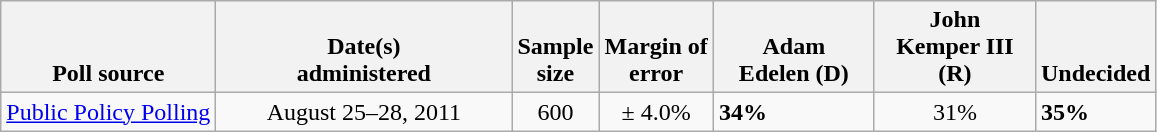<table class="wikitable">
<tr valign= bottom>
<th>Poll source</th>
<th style="width:190px;">Date(s)<br>administered</th>
<th>Sample<br>size</th>
<th>Margin of<br>error</th>
<th style="width:100px;">Adam<br>Edelen (D)</th>
<th style="width:100px;">John<br>Kemper III (R)</th>
<th>Undecided</th>
</tr>
<tr>
<td><a href='#'>Public Policy Polling</a></td>
<td align=center>August 25–28, 2011</td>
<td align=center>600</td>
<td align=center>± 4.0%</td>
<td><strong>34%</strong></td>
<td align=center>31%</td>
<td><strong>35%</strong></td>
</tr>
</table>
